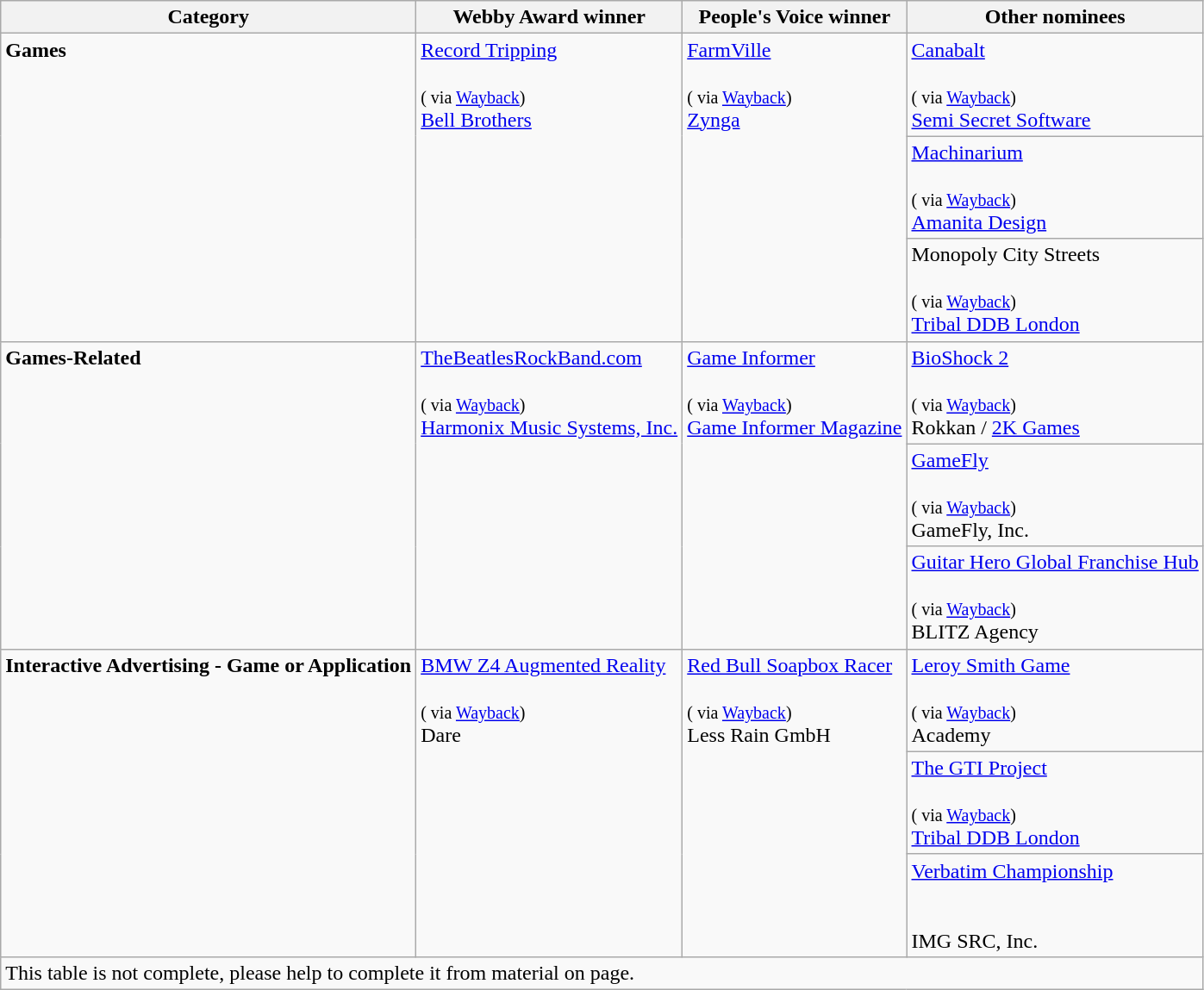<table class="wikitable">
<tr>
<th>Category</th>
<th>Webby Award winner</th>
<th>People's Voice winner</th>
<th>Other nominees</th>
</tr>
<tr valign="top">
<td rowspan="3"><strong>Games</strong></td>
<td rowspan="3"><a href='#'>Record Tripping</a><br><br><small>( via <a href='#'>Wayback</a>)</small><br>
<a href='#'>Bell Brothers</a></td>
<td rowspan="3"><a href='#'>FarmVille</a><br><br><small>( via <a href='#'>Wayback</a>)</small><br>
<a href='#'>Zynga</a></td>
<td><a href='#'>Canabalt</a><br><br><small>( via <a href='#'>Wayback</a>)</small><br>
<a href='#'>Semi Secret Software</a></td>
</tr>
<tr valign="top">
<td><a href='#'>Machinarium</a><br><br><small>( via <a href='#'>Wayback</a>)</small><br>
<a href='#'>Amanita Design</a></td>
</tr>
<tr valign="top">
<td>Monopoly City Streets<br><br><small>( via <a href='#'>Wayback</a>)</small><br>
<a href='#'>Tribal DDB London</a></td>
</tr>
<tr valign="top">
<td rowspan="3"><strong>Games-Related</strong></td>
<td rowspan="3"><a href='#'>TheBeatlesRockBand.com</a><br><br><small>( via <a href='#'>Wayback</a>)</small><br>
<a href='#'> Harmonix Music Systems, Inc.</a></td>
<td rowspan="3"><a href='#'>Game Informer</a><br><br><small>( via <a href='#'>Wayback</a>)</small><br>
<a href='#'>Game Informer Magazine</a></td>
<td><a href='#'>BioShock 2</a><br><br><small>( via <a href='#'>Wayback</a>)</small><br>
Rokkan / <a href='#'>2K Games</a></td>
</tr>
<tr valign="top">
<td><a href='#'>GameFly</a><br><br><small>( via <a href='#'>Wayback</a>)</small><br>
GameFly, Inc.</td>
</tr>
<tr valign="top">
<td><a href='#'>Guitar Hero Global Franchise Hub</a><br><br><small>( via <a href='#'>Wayback</a>)</small><br>
BLITZ Agency</td>
</tr>
<tr valign="top">
<td rowspan="3"><strong>Interactive Advertising - Game or Application</strong></td>
<td rowspan="3"><a href='#'>BMW Z4 Augmented Reality</a><br><br><small>( via <a href='#'>Wayback</a>)</small><br>
Dare</td>
<td rowspan="3"><a href='#'>Red Bull Soapbox Racer</a><br><br><small>( via <a href='#'>Wayback</a>)</small><br>
Less Rain GmbH</td>
<td><a href='#'>Leroy Smith Game</a><br><br><small>( via <a href='#'>Wayback</a>)</small><br>
Academy</td>
</tr>
<tr valign="top">
<td><a href='#'>The GTI Project</a><br><br><small>( via <a href='#'>Wayback</a>)</small><br>
<a href='#'>Tribal DDB London</a></td>
</tr>
<tr valign="top">
<td><a href='#'>Verbatim Championship</a><br><br><small></small><br>
IMG SRC, Inc.</td>
</tr>
<tr>
<td colspan=4>This table is not complete, please help to complete it from material on  page.</td>
</tr>
</table>
